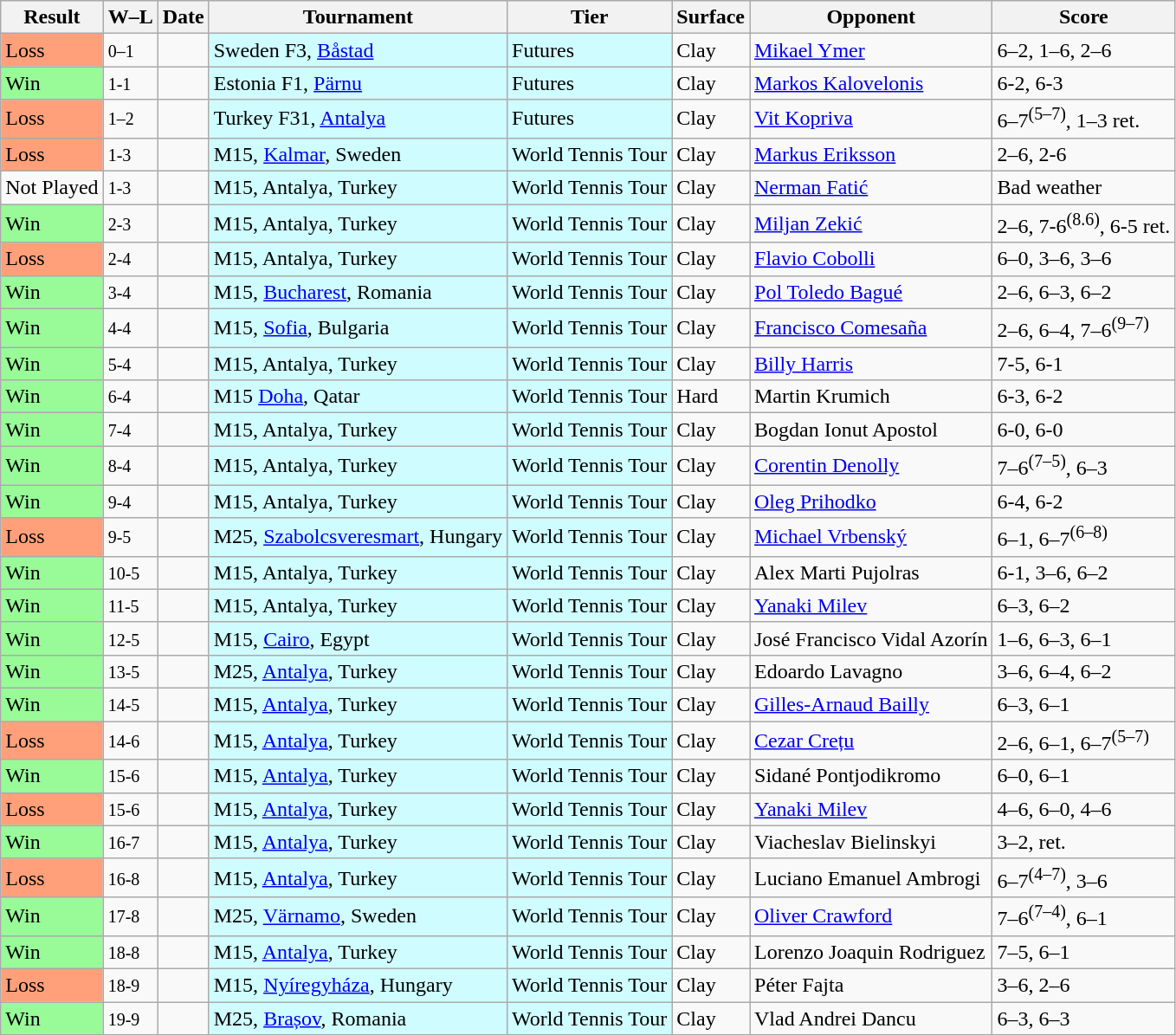<table class="sortable wikitable">
<tr>
<th>Result</th>
<th class="unsortable">W–L</th>
<th>Date</th>
<th>Tournament</th>
<th>Tier</th>
<th>Surface</th>
<th>Opponent</th>
<th class="unsortable">Score</th>
</tr>
<tr>
<td bgcolor=FFA07A>Loss</td>
<td><small>0–1</small></td>
<td></td>
<td style="background:#cffcff;">Sweden F3, <a href='#'>Båstad</a></td>
<td style="background:#cffcff;">Futures</td>
<td>Clay</td>
<td> <a href='#'>Mikael Ymer</a></td>
<td>6–2, 1–6, 2–6</td>
</tr>
<tr>
<td bgcolor=98FB98>Win</td>
<td><small>1-1</small></td>
<td></td>
<td style="background:#cffcff;">Estonia F1, <a href='#'>Pärnu</a></td>
<td style="background:#cffcff;">Futures</td>
<td>Clay</td>
<td> <a href='#'>Markos Kalovelonis</a></td>
<td>6-2, 6-3</td>
</tr>
<tr>
<td bgcolor=FFA07A>Loss</td>
<td><small>1–2</small></td>
<td></td>
<td style="background:#cffcff;">Turkey F31, <a href='#'>Antalya</a></td>
<td style="background:#cffcff;">Futures</td>
<td>Clay</td>
<td> <a href='#'>Vit Kopriva</a></td>
<td>6–7<sup>(5–7)</sup>, 1–3 ret.</td>
</tr>
<tr>
<td bgcolor=FFA07A>Loss</td>
<td><small>1-3</small></td>
<td></td>
<td style="background:#cffcff;">M15, <a href='#'>Kalmar</a>, Sweden</td>
<td style="background:#cffcff;">World Tennis Tour</td>
<td>Clay</td>
<td> <a href='#'>Markus Eriksson</a></td>
<td>2–6, 2-6</td>
</tr>
<tr>
<td bgcolor=>Not Played</td>
<td><small>1-3</small></td>
<td></td>
<td style="background:#cffcff;">M15, Antalya, Turkey</td>
<td style="background:#cffcff;">World Tennis Tour</td>
<td>Clay</td>
<td> <a href='#'>Nerman Fatić</a></td>
<td>Bad weather</td>
</tr>
<tr>
<td bgcolor=98FB98>Win</td>
<td><small>2-3</small></td>
<td></td>
<td style="background:#cffcff;">M15, Antalya, Turkey</td>
<td style="background:#cffcff;">World Tennis Tour</td>
<td>Clay</td>
<td> <a href='#'>Miljan Zekić</a></td>
<td>2–6, 7-6<sup>(8.6)</sup>, 6-5 ret.</td>
</tr>
<tr>
<td bgcolor=FFA07A>Loss</td>
<td><small>2-4</small></td>
<td></td>
<td style="background:#cffcff;">M15, Antalya, Turkey</td>
<td style="background:#cffcff;">World Tennis Tour</td>
<td>Clay</td>
<td> <a href='#'>Flavio Cobolli</a></td>
<td>6–0, 3–6, 3–6</td>
</tr>
<tr>
<td bgcolor=98FB98>Win</td>
<td><small>3-4</small></td>
<td></td>
<td style="background:#cffcff;">M15, <a href='#'>Bucharest</a>, Romania</td>
<td style="background:#cffcff;">World Tennis Tour</td>
<td>Clay</td>
<td> <a href='#'>Pol Toledo Bagué</a></td>
<td>2–6, 6–3, 6–2</td>
</tr>
<tr>
<td bgcolor=98FB98>Win</td>
<td><small>4-4</small></td>
<td></td>
<td style="background:#cffcff;">M15, <a href='#'>Sofia</a>, Bulgaria</td>
<td style="background:#cffcff;">World Tennis Tour</td>
<td>Clay</td>
<td> <a href='#'>Francisco Comesaña</a></td>
<td>2–6, 6–4, 7–6<sup>(9–7)</sup></td>
</tr>
<tr>
<td bgcolor=98FB98>Win</td>
<td><small>5-4</small></td>
<td></td>
<td style="background:#cffcff;">M15, Antalya, Turkey</td>
<td style="background:#cffcff;">World Tennis Tour</td>
<td>Clay</td>
<td> <a href='#'>Billy Harris</a></td>
<td>7-5, 6-1</td>
</tr>
<tr>
<td bgcolor=98FB98>Win</td>
<td><small>6-4</small></td>
<td></td>
<td style="background:#cffcff;">M15 <a href='#'>Doha</a>, Qatar</td>
<td style="background:#cffcff;">World Tennis Tour</td>
<td>Hard</td>
<td> Martin Krumich</td>
<td>6-3, 6-2</td>
</tr>
<tr>
<td bgcolor=98FB98>Win</td>
<td><small>7-4</small></td>
<td></td>
<td style="background:#cffcff;">M15, Antalya, Turkey</td>
<td style="background:#cffcff;">World Tennis Tour</td>
<td>Clay</td>
<td> Bogdan Ionut Apostol</td>
<td>6-0, 6-0</td>
</tr>
<tr>
<td bgcolor=98FB98>Win</td>
<td><small>8-4</small></td>
<td></td>
<td style="background:#cffcff;">M15, Antalya, Turkey</td>
<td style="background:#cffcff;">World Tennis Tour</td>
<td>Clay</td>
<td> <a href='#'>Corentin Denolly</a></td>
<td>7–6<sup>(7–5)</sup>, 6–3</td>
</tr>
<tr>
<td bgcolor=98FB98>Win</td>
<td><small>9-4</small></td>
<td></td>
<td style="background:#cffcff;">M15, Antalya, Turkey</td>
<td style="background:#cffcff;">World Tennis Tour</td>
<td>Clay</td>
<td> <a href='#'>Oleg Prihodko</a></td>
<td>6-4, 6-2</td>
</tr>
<tr>
<td bgcolor=FFA07A>Loss</td>
<td><small>9-5</small></td>
<td></td>
<td style="background:#cffcff;">M25, <a href='#'>Szabolcsveresmart</a>, Hungary</td>
<td style="background:#cffcff;">World Tennis Tour</td>
<td>Clay</td>
<td> <a href='#'>Michael Vrbenský</a></td>
<td>6–1, 6–7<sup>(6–8)</sup></td>
</tr>
<tr>
<td bgcolor=98FB98>Win</td>
<td><small>10-5</small></td>
<td></td>
<td style="background:#cffcff;">M15, Antalya, Turkey</td>
<td style="background:#cffcff;">World Tennis Tour</td>
<td>Clay</td>
<td> Alex Marti Pujolras</td>
<td>6-1, 3–6, 6–2</td>
</tr>
<tr>
<td bgcolor=98FB98>Win</td>
<td><small>11-5</small></td>
<td></td>
<td style="background:#cffcff;">M15, Antalya, Turkey</td>
<td style="background:#cffcff;">World Tennis Tour</td>
<td>Clay</td>
<td> <a href='#'>Yanaki Milev</a></td>
<td>6–3, 6–2</td>
</tr>
<tr>
<td bgcolor=98FB98>Win</td>
<td><small>12-5</small></td>
<td></td>
<td style="background:#cffcff;">M15, <a href='#'>Cairo</a>, Egypt</td>
<td style="background:#cffcff;">World Tennis Tour</td>
<td>Clay</td>
<td> José Francisco Vidal Azorín</td>
<td>1–6, 6–3, 6–1</td>
</tr>
<tr>
<td bgcolor=98FB98>Win</td>
<td><small>13-5</small></td>
<td></td>
<td style="background:#cffcff;">M25, <a href='#'>Antalya</a>, Turkey</td>
<td style="background:#cffcff;">World Tennis Tour</td>
<td>Clay</td>
<td> Edoardo Lavagno</td>
<td>3–6, 6–4, 6–2</td>
</tr>
<tr>
<td bgcolor=98FB98>Win</td>
<td><small>14-5</small></td>
<td></td>
<td style="background:#cffcff;">M15, <a href='#'>Antalya</a>, Turkey</td>
<td style="background:#cffcff;">World Tennis Tour</td>
<td>Clay</td>
<td> <a href='#'>Gilles-Arnaud Bailly</a></td>
<td>6–3, 6–1</td>
</tr>
<tr>
<td bgcolor=FFA07A>Loss</td>
<td><small>14-6</small></td>
<td></td>
<td style="background:#cffcff;">M15, <a href='#'>Antalya</a>, Turkey</td>
<td style="background:#cffcff;">World Tennis Tour</td>
<td>Clay</td>
<td> <a href='#'>Cezar Crețu</a></td>
<td>2–6, 6–1, 6–7<sup>(5–7)</sup></td>
</tr>
<tr>
<td bgcolor=98FB98>Win</td>
<td><small>15-6</small></td>
<td></td>
<td style="background:#cffcff;">M15, <a href='#'>Antalya</a>, Turkey</td>
<td style="background:#cffcff;">World Tennis Tour</td>
<td>Clay</td>
<td> Sidané Pontjodikromo</td>
<td>6–0, 6–1</td>
</tr>
<tr>
<td bgcolor=FFA07A>Loss</td>
<td><small>15-6</small></td>
<td></td>
<td style="background:#cffcff;">M15, <a href='#'>Antalya</a>, Turkey</td>
<td style="background:#cffcff;">World Tennis Tour</td>
<td>Clay</td>
<td> <a href='#'>Yanaki Milev</a></td>
<td>4–6, 6–0, 4–6</td>
</tr>
<tr>
<td bgcolor=98FB98>Win</td>
<td><small>16-7</small></td>
<td></td>
<td style="background:#cffcff;">M15, <a href='#'>Antalya</a>, Turkey</td>
<td style="background:#cffcff;">World Tennis Tour</td>
<td>Clay</td>
<td> Viacheslav Bielinskyi</td>
<td>3–2, ret.</td>
</tr>
<tr>
<td bgcolor=FFA07A>Loss</td>
<td><small>16-8</small></td>
<td></td>
<td style="background:#cffcff;">M15, <a href='#'>Antalya</a>, Turkey</td>
<td style="background:#cffcff;">World Tennis Tour</td>
<td>Clay</td>
<td> Luciano Emanuel Ambrogi</td>
<td>6–7<sup>(4–7)</sup>, 3–6</td>
</tr>
<tr>
<td bgcolor=98FB98>Win</td>
<td><small>17-8</small></td>
<td></td>
<td style="background:#cffcff;">M25, <a href='#'>Värnamo</a>, Sweden</td>
<td style="background:#cffcff;">World Tennis Tour</td>
<td>Clay</td>
<td> <a href='#'>Oliver Crawford</a></td>
<td>7–6<sup>(7–4)</sup>, 6–1</td>
</tr>
<tr>
<td bgcolor=98FB98>Win</td>
<td><small>18-8</small></td>
<td></td>
<td style="background:#cffcff;">M15, <a href='#'>Antalya</a>, Turkey</td>
<td style="background:#cffcff;">World Tennis Tour</td>
<td>Clay</td>
<td> Lorenzo Joaquin Rodriguez</td>
<td>7–5, 6–1</td>
</tr>
<tr>
<td bgcolor=FFA07A>Loss</td>
<td><small>18-9</small></td>
<td></td>
<td style="background:#cffcff;">M15, <a href='#'>Nyíregyháza</a>, Hungary</td>
<td style="background:#cffcff;">World Tennis Tour</td>
<td>Clay</td>
<td> Péter Fajta</td>
<td>3–6, 2–6</td>
</tr>
<tr>
<td bgcolor=98FB98>Win</td>
<td><small>19-9</small></td>
<td></td>
<td style="background:#cffcff;">M25, <a href='#'>Brașov</a>, Romania</td>
<td style="background:#cffcff;">World Tennis Tour</td>
<td>Clay</td>
<td> Vlad Andrei Dancu</td>
<td>6–3, 6–3</td>
</tr>
</table>
